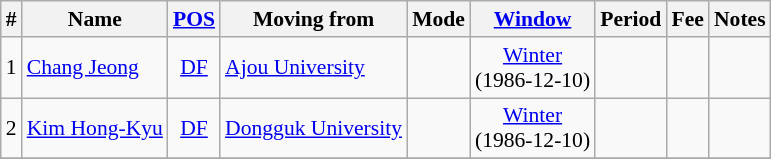<table class="wikitable sortable" style="text-align: center; font-size:90%;">
<tr>
<th>#</th>
<th>Name</th>
<th><a href='#'>POS</a></th>
<th>Moving from</th>
<th>Mode</th>
<th><a href='#'>Window</a></th>
<th>Period</th>
<th>Fee</th>
<th>Notes</th>
</tr>
<tr>
<td>1</td>
<td align=left> <a href='#'>Chang Jeong</a></td>
<td><a href='#'>DF</a></td>
<td align=left> <a href='#'>Ajou University</a></td>
<td></td>
<td><a href='#'>Winter</a><br>(1986-12-10)</td>
<td></td>
<td></td>
<td></td>
</tr>
<tr>
<td>2</td>
<td align=left> <a href='#'>Kim Hong-Kyu</a></td>
<td><a href='#'>DF</a></td>
<td align=left> <a href='#'>Dongguk University</a></td>
<td></td>
<td><a href='#'>Winter</a><br>(1986-12-10)</td>
<td></td>
<td></td>
<td></td>
</tr>
<tr>
</tr>
</table>
